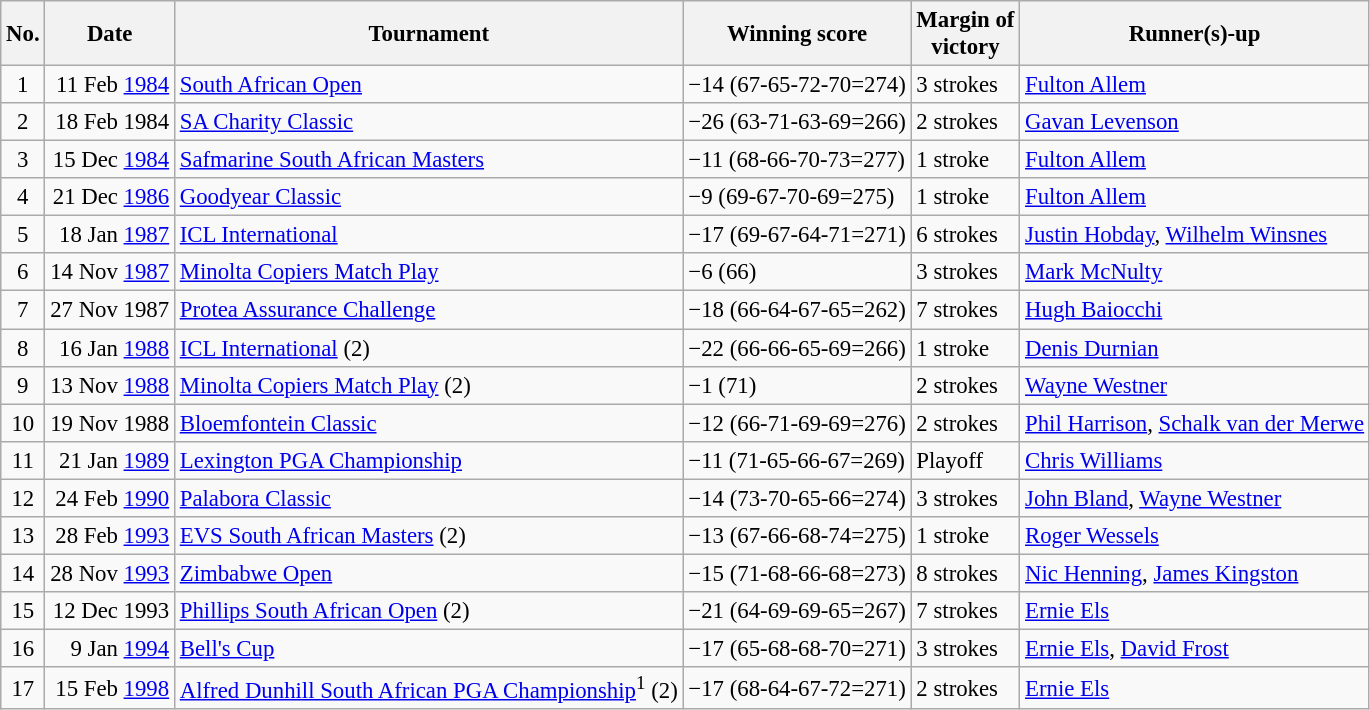<table class="wikitable" style="font-size:95%;">
<tr>
<th>No.</th>
<th>Date</th>
<th>Tournament</th>
<th>Winning score</th>
<th>Margin of<br>victory</th>
<th>Runner(s)-up</th>
</tr>
<tr>
<td align=center>1</td>
<td align=right>11 Feb <a href='#'>1984</a></td>
<td><a href='#'>South African Open</a></td>
<td>−14 (67-65-72-70=274)</td>
<td>3 strokes</td>
<td> <a href='#'>Fulton Allem</a></td>
</tr>
<tr>
<td align=center>2</td>
<td align=right>18 Feb 1984</td>
<td><a href='#'>SA Charity Classic</a></td>
<td>−26 (63-71-63-69=266)</td>
<td>2 strokes</td>
<td> <a href='#'>Gavan Levenson</a></td>
</tr>
<tr>
<td align=center>3</td>
<td align=right>15 Dec <a href='#'>1984</a></td>
<td><a href='#'>Safmarine South African Masters</a></td>
<td>−11 (68-66-70-73=277)</td>
<td>1 stroke</td>
<td> <a href='#'>Fulton Allem</a></td>
</tr>
<tr>
<td align=center>4</td>
<td align=right>21 Dec <a href='#'>1986</a></td>
<td><a href='#'>Goodyear Classic</a></td>
<td>−9 (69-67-70-69=275)</td>
<td>1 stroke</td>
<td> <a href='#'>Fulton Allem</a></td>
</tr>
<tr>
<td align=center>5</td>
<td align=right>18 Jan <a href='#'>1987</a></td>
<td><a href='#'>ICL International</a></td>
<td>−17 (69-67-64-71=271)</td>
<td>6 strokes</td>
<td> <a href='#'>Justin Hobday</a>,  <a href='#'>Wilhelm Winsnes</a></td>
</tr>
<tr>
<td align=center>6</td>
<td align=right>14 Nov <a href='#'>1987</a></td>
<td><a href='#'>Minolta Copiers Match Play</a></td>
<td>−6 (66)</td>
<td>3 strokes</td>
<td> <a href='#'>Mark McNulty</a></td>
</tr>
<tr>
<td align=center>7</td>
<td align=right>27 Nov 1987</td>
<td><a href='#'>Protea Assurance Challenge</a></td>
<td>−18 (66-64-67-65=262)</td>
<td>7 strokes</td>
<td> <a href='#'>Hugh Baiocchi</a></td>
</tr>
<tr>
<td align=center>8</td>
<td align=right>16 Jan <a href='#'>1988</a></td>
<td><a href='#'>ICL International</a> (2)</td>
<td>−22 (66-66-65-69=266)</td>
<td>1 stroke</td>
<td> <a href='#'>Denis Durnian</a></td>
</tr>
<tr>
<td align=center>9</td>
<td align=right>13 Nov <a href='#'>1988</a></td>
<td><a href='#'>Minolta Copiers Match Play</a> (2)</td>
<td>−1 (71)</td>
<td>2 strokes</td>
<td> <a href='#'>Wayne Westner</a></td>
</tr>
<tr>
<td align=center>10</td>
<td align=right>19 Nov 1988</td>
<td><a href='#'>Bloemfontein Classic</a></td>
<td>−12 (66-71-69-69=276)</td>
<td>2 strokes</td>
<td> <a href='#'>Phil Harrison</a>,  <a href='#'>Schalk van der Merwe</a></td>
</tr>
<tr>
<td align=center>11</td>
<td align=right>21 Jan <a href='#'>1989</a></td>
<td><a href='#'>Lexington PGA Championship</a></td>
<td>−11 (71-65-66-67=269)</td>
<td>Playoff</td>
<td> <a href='#'>Chris Williams</a></td>
</tr>
<tr>
<td align=center>12</td>
<td align=right>24 Feb <a href='#'>1990</a></td>
<td><a href='#'>Palabora Classic</a></td>
<td>−14 (73-70-65-66=274)</td>
<td>3 strokes</td>
<td> <a href='#'>John Bland</a>,  <a href='#'>Wayne Westner</a></td>
</tr>
<tr>
<td align=center>13</td>
<td align=right>28 Feb <a href='#'>1993</a></td>
<td><a href='#'>EVS South African Masters</a> (2)</td>
<td>−13 (67-66-68-74=275)</td>
<td>1 stroke</td>
<td> <a href='#'>Roger Wessels</a></td>
</tr>
<tr>
<td align=center>14</td>
<td align=right>28 Nov <a href='#'>1993</a></td>
<td><a href='#'>Zimbabwe Open</a></td>
<td>−15 (71-68-66-68=273)</td>
<td>8 strokes</td>
<td> <a href='#'>Nic Henning</a>,  <a href='#'>James Kingston</a></td>
</tr>
<tr>
<td align=center>15</td>
<td align=right>12 Dec 1993</td>
<td><a href='#'>Phillips South African Open</a> (2)</td>
<td>−21 (64-69-69-65=267)</td>
<td>7 strokes</td>
<td> <a href='#'>Ernie Els</a></td>
</tr>
<tr>
<td align=center>16</td>
<td align=right>9 Jan <a href='#'>1994</a></td>
<td><a href='#'>Bell's Cup</a></td>
<td>−17 (65-68-68-70=271)</td>
<td>3 strokes</td>
<td> <a href='#'>Ernie Els</a>,  <a href='#'>David Frost</a></td>
</tr>
<tr>
<td align=center>17</td>
<td align=right>15 Feb <a href='#'>1998</a></td>
<td><a href='#'>Alfred Dunhill South African PGA Championship</a><sup>1</sup> (2)</td>
<td>−17 (68-64-67-72=271)</td>
<td>2 strokes</td>
<td> <a href='#'>Ernie Els</a></td>
</tr>
</table>
